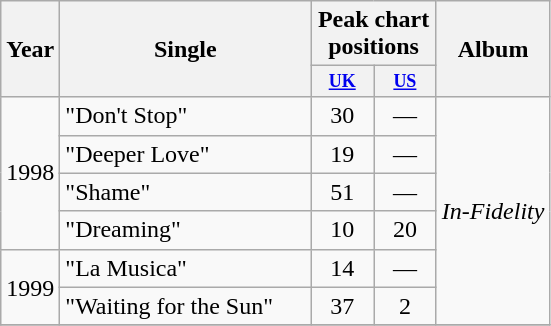<table class="wikitable" style="text-align:center;">
<tr>
<th rowspan="2">Year</th>
<th rowspan="2" style="width:160px;">Single</th>
<th colspan="2">Peak chart positions</th>
<th rowspan="2">Album</th>
</tr>
<tr>
<th style="width:3em;font-size:75%;"><a href='#'>UK</a><br></th>
<th style="width:3em;font-size:75%;"><a href='#'>US</a><br></th>
</tr>
<tr>
<td rowspan="4">1998</td>
<td align="left">"Don't Stop"</td>
<td>30</td>
<td>—</td>
<td rowspan="6"><em>In-Fidelity</em></td>
</tr>
<tr>
<td align="left">"Deeper Love"</td>
<td>19</td>
<td>—</td>
</tr>
<tr>
<td align="left">"Shame"</td>
<td>51</td>
<td>—</td>
</tr>
<tr>
<td align="left">"Dreaming"</td>
<td>10</td>
<td>20</td>
</tr>
<tr>
<td rowspan="2">1999</td>
<td align="left">"La Musica"</td>
<td>14</td>
<td>—</td>
</tr>
<tr>
<td align="left">"Waiting for the Sun"</td>
<td>37</td>
<td>2</td>
</tr>
<tr>
</tr>
</table>
